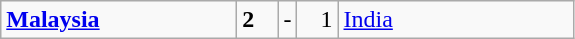<table class="wikitable">
<tr>
<td width=150> <strong><a href='#'>Malaysia</a></strong></td>
<td style="width:20px; text-align:left;"><strong>2</strong></td>
<td>-</td>
<td style="width:20px; text-align:right;">1</td>
<td width=150> <a href='#'>India</a></td>
</tr>
</table>
